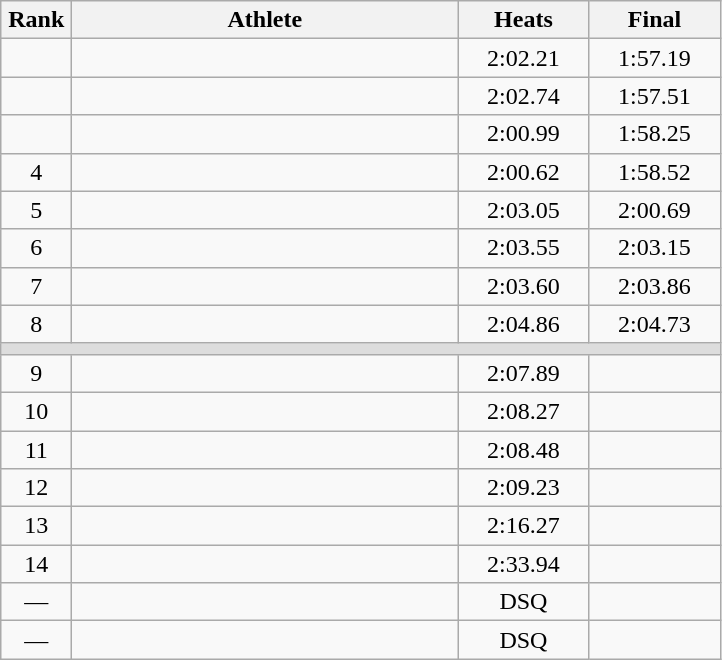<table class=wikitable style="text-align:center">
<tr>
<th width=40>Rank</th>
<th width=250>Athlete</th>
<th width=80>Heats</th>
<th width=80>Final</th>
</tr>
<tr>
<td></td>
<td align=left></td>
<td>2:02.21</td>
<td>1:57.19</td>
</tr>
<tr>
<td></td>
<td align=left></td>
<td>2:02.74</td>
<td>1:57.51</td>
</tr>
<tr>
<td></td>
<td align=left></td>
<td>2:00.99</td>
<td>1:58.25</td>
</tr>
<tr>
<td>4</td>
<td align=left></td>
<td>2:00.62</td>
<td>1:58.52</td>
</tr>
<tr>
<td>5</td>
<td align=left></td>
<td>2:03.05</td>
<td>2:00.69</td>
</tr>
<tr>
<td>6</td>
<td align=left></td>
<td>2:03.55</td>
<td>2:03.15</td>
</tr>
<tr>
<td>7</td>
<td align=left></td>
<td>2:03.60</td>
<td>2:03.86</td>
</tr>
<tr>
<td>8</td>
<td align=left></td>
<td>2:04.86</td>
<td>2:04.73</td>
</tr>
<tr bgcolor=#DDDDDD>
<td colspan=4></td>
</tr>
<tr>
<td>9</td>
<td align=left></td>
<td>2:07.89</td>
<td></td>
</tr>
<tr>
<td>10</td>
<td align=left></td>
<td>2:08.27</td>
<td></td>
</tr>
<tr>
<td>11</td>
<td align=left></td>
<td>2:08.48</td>
<td></td>
</tr>
<tr>
<td>12</td>
<td align=left></td>
<td>2:09.23</td>
<td></td>
</tr>
<tr>
<td>13</td>
<td align=left></td>
<td>2:16.27</td>
<td></td>
</tr>
<tr>
<td>14</td>
<td align=left></td>
<td>2:33.94</td>
<td></td>
</tr>
<tr>
<td>—</td>
<td align=left></td>
<td>DSQ</td>
<td></td>
</tr>
<tr>
<td>—</td>
<td align=left></td>
<td>DSQ</td>
<td></td>
</tr>
</table>
